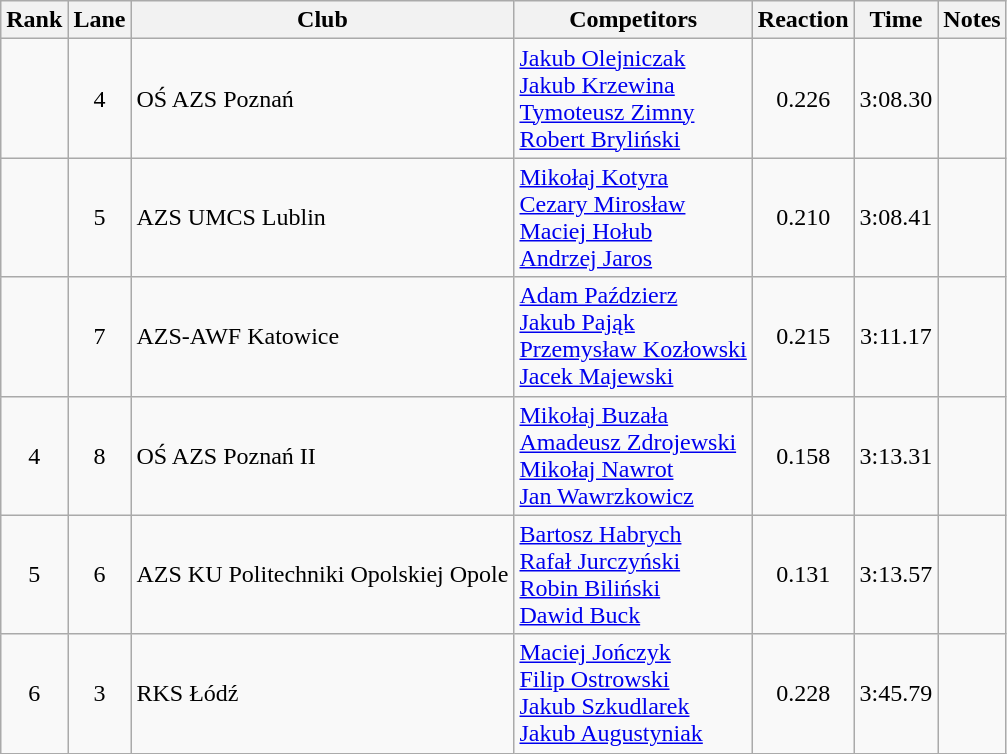<table class="wikitable sortable" style="text-align:center">
<tr>
<th>Rank</th>
<th>Lane</th>
<th>Club</th>
<th>Competitors</th>
<th>Reaction</th>
<th>Time</th>
<th>Notes</th>
</tr>
<tr>
<td></td>
<td>4</td>
<td align=left>OŚ AZS Poznań</td>
<td align=left><a href='#'>Jakub Olejniczak</a><br><a href='#'>Jakub Krzewina</a><br><a href='#'>Tymoteusz Zimny</a><br><a href='#'>Robert Bryliński</a></td>
<td>0.226</td>
<td>3:08.30</td>
<td></td>
</tr>
<tr>
<td></td>
<td>5</td>
<td align=left>AZS UMCS Lublin</td>
<td align=left><a href='#'>Mikołaj Kotyra</a><br><a href='#'>Cezary Mirosław</a><br><a href='#'>Maciej Hołub</a><br><a href='#'>Andrzej Jaros</a></td>
<td>0.210</td>
<td>3:08.41</td>
<td></td>
</tr>
<tr>
<td></td>
<td>7</td>
<td align=left>AZS-AWF Katowice</td>
<td align=left><a href='#'>Adam Paździerz</a><br><a href='#'>Jakub Pająk</a><br><a href='#'>Przemysław Kozłowski</a><br><a href='#'>Jacek Majewski</a></td>
<td>0.215</td>
<td>3:11.17</td>
<td></td>
</tr>
<tr>
<td>4</td>
<td>8</td>
<td align=left>OŚ AZS Poznań II</td>
<td align=left><a href='#'>Mikołaj Buzała</a><br><a href='#'>Amadeusz Zdrojewski</a><br><a href='#'>Mikołaj Nawrot</a><br><a href='#'>Jan Wawrzkowicz</a></td>
<td>0.158</td>
<td>3:13.31</td>
<td></td>
</tr>
<tr>
<td>5</td>
<td>6</td>
<td align=left>AZS KU Politechniki Opolskiej Opole</td>
<td align=left><a href='#'>Bartosz Habrych</a><br><a href='#'>Rafał Jurczyński</a><br><a href='#'>Robin Biliński</a><br><a href='#'>Dawid Buck</a></td>
<td>0.131</td>
<td>3:13.57</td>
<td></td>
</tr>
<tr>
<td>6</td>
<td>3</td>
<td align=left>RKS Łódź</td>
<td align=left><a href='#'>Maciej Jończyk</a><br><a href='#'>Filip Ostrowski</a><br><a href='#'>Jakub Szkudlarek</a><br><a href='#'>Jakub Augustyniak</a></td>
<td>0.228</td>
<td>3:45.79</td>
<td></td>
</tr>
</table>
